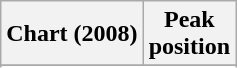<table class="wikitable sortable plainrowheaders" style="text-align:center">
<tr>
<th scope="col">Chart (2008)</th>
<th scope="col">Peak<br> position</th>
</tr>
<tr>
</tr>
<tr>
</tr>
<tr>
</tr>
</table>
